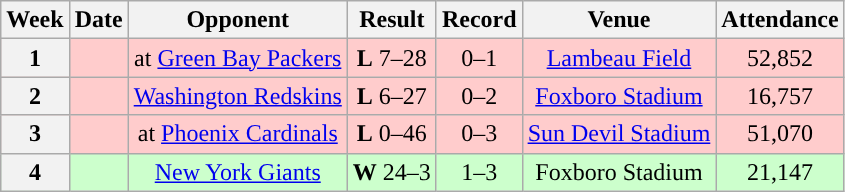<table class="wikitable" style="text-align:center">
<tr>
<th>Week</th>
<th>Date</th>
<th>Opponent</th>
<th>Result</th>
<th>Record</th>
<th>Venue</th>
<th>Attendance</th>
</tr>
<tr style="background:#fcc">
<th>1</th>
<td></td>
<td>at <a href='#'>Green Bay Packers</a></td>
<td><strong>L</strong> 7–28</td>
<td>0–1</td>
<td><a href='#'>Lambeau Field</a></td>
<td>52,852</td>
</tr>
<tr style="background:#fcc">
<th>2</th>
<td></td>
<td><a href='#'>Washington Redskins</a></td>
<td><strong>L</strong> 6–27</td>
<td>0–2</td>
<td><a href='#'>Foxboro Stadium</a></td>
<td>16,757</td>
</tr>
<tr style="background:#fcc">
<th>3</th>
<td></td>
<td>at <a href='#'>Phoenix Cardinals</a></td>
<td><strong>L</strong> 0–46</td>
<td>0–3</td>
<td><a href='#'>Sun Devil Stadium</a></td>
<td>51,070</td>
</tr>
<tr style="background:#cfc">
<th>4</th>
<td></td>
<td><a href='#'>New York Giants</a></td>
<td><strong>W</strong> 24–3</td>
<td>1–3</td>
<td>Foxboro Stadium</td>
<td>21,147</td>
</tr>
</table>
